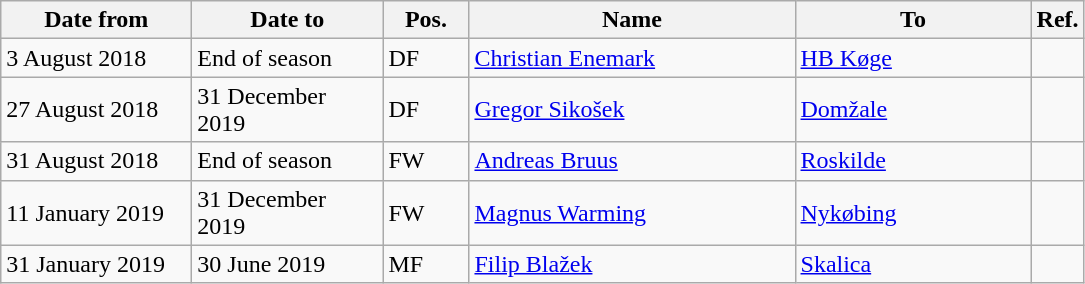<table class="wikitable">
<tr>
<th style="width:120px">Date from</th>
<th style="width:120px">Date to</th>
<th style="width:50px">Pos.</th>
<th style="width:210px">Name</th>
<th style="width:150px">To</th>
<th style="width:20px">Ref.</th>
</tr>
<tr>
<td>3 August 2018</td>
<td>End of season</td>
<td>DF</td>
<td> <a href='#'>Christian Enemark</a></td>
<td> <a href='#'>HB Køge</a></td>
<td></td>
</tr>
<tr>
<td>27 August 2018</td>
<td>31 December 2019</td>
<td>DF</td>
<td> <a href='#'>Gregor Sikošek</a></td>
<td> <a href='#'>Domžale</a></td>
<td></td>
</tr>
<tr>
<td>31 August 2018</td>
<td>End of season</td>
<td>FW</td>
<td> <a href='#'>Andreas Bruus</a></td>
<td> <a href='#'>Roskilde</a></td>
<td></td>
</tr>
<tr>
<td>11 January 2019</td>
<td>31 December 2019</td>
<td>FW</td>
<td> <a href='#'>Magnus Warming</a></td>
<td> <a href='#'>Nykøbing</a></td>
<td></td>
</tr>
<tr>
<td>31 January 2019</td>
<td>30 June 2019</td>
<td>MF</td>
<td> <a href='#'>Filip Blažek</a></td>
<td> <a href='#'>Skalica</a></td>
<td></td>
</tr>
</table>
